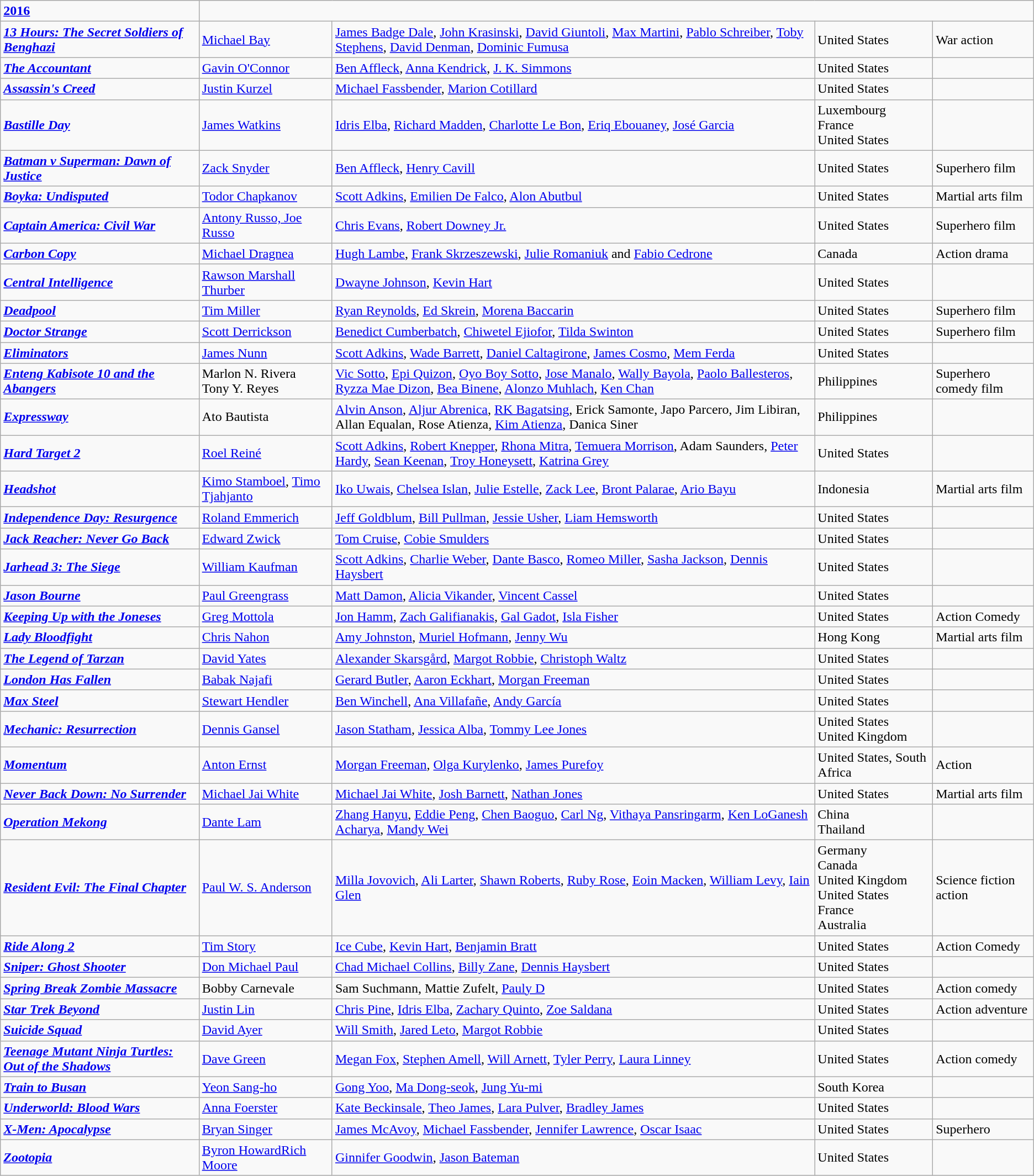<table class="wikitable sortable">
<tr>
<td><strong><a href='#'>2016</a></strong></td>
</tr>
<tr>
<td><strong><em><a href='#'>13 Hours: The Secret Soldiers of Benghazi</a></em></strong></td>
<td><a href='#'>Michael Bay</a></td>
<td><a href='#'>James Badge Dale</a>, <a href='#'>John Krasinski</a>, <a href='#'>David Giuntoli</a>, <a href='#'>Max Martini</a>, <a href='#'>Pablo Schreiber</a>, <a href='#'>Toby Stephens</a>, <a href='#'>David Denman</a>, <a href='#'>Dominic Fumusa</a></td>
<td>United States</td>
<td>War action</td>
</tr>
<tr>
<td><strong><em><a href='#'>The Accountant</a></em></strong></td>
<td><a href='#'>Gavin O'Connor</a></td>
<td><a href='#'>Ben Affleck</a>, <a href='#'>Anna Kendrick</a>, <a href='#'>J. K. Simmons</a></td>
<td>United States</td>
<td></td>
</tr>
<tr>
<td><strong><em><a href='#'>Assassin's Creed</a></em></strong></td>
<td><a href='#'>Justin Kurzel</a></td>
<td><a href='#'>Michael Fassbender</a>, <a href='#'>Marion Cotillard</a></td>
<td>United States</td>
<td></td>
</tr>
<tr>
<td><strong><em><a href='#'>Bastille Day</a></em></strong></td>
<td><a href='#'>James Watkins</a></td>
<td><a href='#'>Idris Elba</a>, <a href='#'>Richard Madden</a>, <a href='#'>Charlotte Le Bon</a>, <a href='#'>Eriq Ebouaney</a>, <a href='#'>José Garcia</a></td>
<td>Luxembourg<br>France<br>United States</td>
<td></td>
</tr>
<tr>
<td><strong><em><a href='#'>Batman v Superman: Dawn of Justice</a></em></strong></td>
<td><a href='#'>Zack Snyder</a></td>
<td><a href='#'>Ben Affleck</a>, <a href='#'>Henry Cavill</a></td>
<td>United States</td>
<td>Superhero film</td>
</tr>
<tr>
<td><strong><em><a href='#'>Boyka: Undisputed</a></em></strong></td>
<td><a href='#'>Todor Chapkanov</a></td>
<td><a href='#'>Scott Adkins</a>, <a href='#'>Emilien De Falco</a>, <a href='#'>Alon Abutbul</a></td>
<td>United States</td>
<td>Martial arts film</td>
</tr>
<tr>
<td><strong><em><a href='#'>Captain America: Civil War</a></em></strong></td>
<td><a href='#'>Antony Russo, Joe Russo</a></td>
<td><a href='#'>Chris Evans</a>, <a href='#'>Robert Downey Jr.</a></td>
<td>United States</td>
<td>Superhero film</td>
</tr>
<tr>
<td><strong><em><a href='#'>Carbon Copy</a></em></strong></td>
<td><a href='#'>Michael Dragnea</a></td>
<td><a href='#'>Hugh Lambe</a>, <a href='#'>Frank Skrzeszewski</a>, <a href='#'>Julie Romaniuk</a> and <a href='#'>Fabio Cedrone</a></td>
<td>Canada</td>
<td>Action drama</td>
</tr>
<tr>
<td><strong><em><a href='#'>Central Intelligence</a></em></strong></td>
<td><a href='#'>Rawson Marshall Thurber</a></td>
<td><a href='#'>Dwayne Johnson</a>, <a href='#'>Kevin Hart</a></td>
<td>United States</td>
<td></td>
</tr>
<tr>
<td><strong><em><a href='#'>Deadpool</a></em></strong></td>
<td><a href='#'>Tim Miller</a></td>
<td><a href='#'>Ryan Reynolds</a>, <a href='#'>Ed Skrein</a>, <a href='#'>Morena Baccarin</a></td>
<td>United States</td>
<td>Superhero film</td>
</tr>
<tr>
<td><strong><em><a href='#'>Doctor Strange</a></em></strong></td>
<td><a href='#'>Scott Derrickson</a></td>
<td><a href='#'>Benedict Cumberbatch</a>, <a href='#'>Chiwetel Ejiofor</a>, <a href='#'>Tilda Swinton</a></td>
<td>United States</td>
<td>Superhero film</td>
</tr>
<tr>
<td><strong><em><a href='#'>Eliminators</a></em></strong></td>
<td><a href='#'>James Nunn</a></td>
<td><a href='#'>Scott Adkins</a>, <a href='#'>Wade Barrett</a>, <a href='#'>Daniel Caltagirone</a>, <a href='#'>James Cosmo</a>, <a href='#'>Mem Ferda</a></td>
<td>United States</td>
<td></td>
</tr>
<tr>
<td><strong><em><a href='#'>Enteng Kabisote 10 and the Abangers</a></em></strong></td>
<td>Marlon N. Rivera<br>Tony Y. Reyes</td>
<td><a href='#'>Vic Sotto</a>, <a href='#'>Epi Quizon</a>, <a href='#'>Oyo Boy Sotto</a>, <a href='#'>Jose Manalo</a>, <a href='#'>Wally Bayola</a>, <a href='#'>Paolo Ballesteros</a>, <a href='#'>Ryzza Mae Dizon</a>, <a href='#'>Bea Binene</a>, <a href='#'>Alonzo Muhlach</a>, <a href='#'>Ken Chan</a></td>
<td>Philippines</td>
<td>Superhero comedy film</td>
</tr>
<tr>
<td><strong><em><a href='#'>Expressway</a></em></strong></td>
<td>Ato Bautista</td>
<td><a href='#'>Alvin Anson</a>, <a href='#'>Aljur Abrenica</a>, <a href='#'>RK Bagatsing</a>, Erick Samonte, Japo Parcero, Jim Libiran, Allan Equalan, Rose Atienza, <a href='#'>Kim Atienza</a>, Danica Siner</td>
<td>Philippines</td>
</tr>
<tr>
<td><strong><em><a href='#'>Hard Target 2</a></em></strong></td>
<td><a href='#'>Roel Reiné</a></td>
<td><a href='#'>Scott Adkins</a>, <a href='#'>Robert Knepper</a>, <a href='#'>Rhona Mitra</a>, <a href='#'>Temuera Morrison</a>, Adam Saunders, <a href='#'>Peter Hardy</a>, <a href='#'>Sean Keenan</a>, <a href='#'>Troy Honeysett</a>, <a href='#'>Katrina Grey</a></td>
<td>United States</td>
<td></td>
</tr>
<tr>
<td><strong><em><a href='#'>Headshot</a></em></strong></td>
<td><a href='#'>Kimo Stamboel</a>, <a href='#'>Timo Tjahjanto</a></td>
<td><a href='#'>Iko Uwais</a>, <a href='#'>Chelsea Islan</a>, <a href='#'>Julie Estelle</a>, <a href='#'>Zack Lee</a>, <a href='#'>Bront Palarae</a>, <a href='#'>Ario Bayu</a></td>
<td>Indonesia</td>
<td>Martial arts film</td>
</tr>
<tr>
<td><strong><em><a href='#'>Independence Day: Resurgence</a></em></strong></td>
<td><a href='#'>Roland Emmerich</a></td>
<td><a href='#'>Jeff Goldblum</a>, <a href='#'>Bill Pullman</a>, <a href='#'>Jessie Usher</a>, <a href='#'>Liam Hemsworth</a></td>
<td>United States</td>
<td></td>
</tr>
<tr>
<td><strong><em><a href='#'>Jack Reacher: Never Go Back</a></em></strong></td>
<td><a href='#'>Edward Zwick</a></td>
<td><a href='#'>Tom Cruise</a>, <a href='#'>Cobie Smulders</a></td>
<td>United States</td>
<td></td>
</tr>
<tr>
<td><strong><em><a href='#'>Jarhead 3: The Siege</a></em></strong></td>
<td><a href='#'>William Kaufman</a></td>
<td><a href='#'>Scott Adkins</a>, <a href='#'>Charlie Weber</a>, <a href='#'>Dante Basco</a>, <a href='#'>Romeo Miller</a>, <a href='#'>Sasha Jackson</a>, <a href='#'>Dennis Haysbert</a></td>
<td>United States</td>
<td></td>
</tr>
<tr>
<td><strong><em><a href='#'>Jason Bourne</a></em></strong></td>
<td><a href='#'>Paul Greengrass</a></td>
<td><a href='#'>Matt Damon</a>, <a href='#'>Alicia Vikander</a>, <a href='#'>Vincent Cassel</a></td>
<td>United States</td>
<td></td>
</tr>
<tr>
<td><strong><em><a href='#'>Keeping Up with the Joneses</a></em></strong></td>
<td><a href='#'>Greg Mottola</a></td>
<td><a href='#'>Jon Hamm</a>, <a href='#'>Zach Galifianakis</a>, <a href='#'>Gal Gadot</a>, <a href='#'>Isla Fisher</a></td>
<td>United States</td>
<td>Action Comedy</td>
</tr>
<tr>
<td><strong><em><a href='#'>Lady Bloodfight</a></em></strong></td>
<td><a href='#'>Chris Nahon</a></td>
<td><a href='#'>Amy Johnston</a>, <a href='#'>Muriel Hofmann</a>, <a href='#'>Jenny Wu</a></td>
<td>Hong Kong</td>
<td>Martial arts film</td>
</tr>
<tr>
<td><strong><em><a href='#'>The Legend of Tarzan</a></em></strong></td>
<td><a href='#'>David Yates</a></td>
<td><a href='#'>Alexander Skarsgård</a>, <a href='#'>Margot Robbie</a>, <a href='#'>Christoph Waltz</a></td>
<td>United States</td>
<td></td>
</tr>
<tr>
<td><strong><em><a href='#'>London Has Fallen</a></em></strong></td>
<td><a href='#'>Babak Najafi</a></td>
<td><a href='#'>Gerard Butler</a>, <a href='#'>Aaron Eckhart</a>, <a href='#'>Morgan Freeman</a></td>
<td>United States<br></td>
<td></td>
</tr>
<tr>
<td><strong><em><a href='#'>Max Steel</a></em></strong></td>
<td><a href='#'>Stewart Hendler</a></td>
<td><a href='#'>Ben Winchell</a>, <a href='#'>Ana Villafañe</a>, <a href='#'>Andy García</a></td>
<td>United States</td>
<td></td>
</tr>
<tr>
<td><strong><em><a href='#'>Mechanic: Resurrection</a></em></strong></td>
<td><a href='#'>Dennis Gansel</a></td>
<td><a href='#'>Jason Statham</a>, <a href='#'>Jessica Alba</a>, <a href='#'>Tommy Lee Jones</a></td>
<td>United States<br>United Kingdom</td>
<td></td>
</tr>
<tr>
<td><strong><em><a href='#'>Momentum</a></em></strong></td>
<td><a href='#'>Anton Ernst</a></td>
<td><a href='#'>Morgan Freeman</a>, <a href='#'>Olga Kurylenko</a>, <a href='#'>James Purefoy</a></td>
<td>United States, South Africa</td>
<td>Action</td>
</tr>
<tr>
<td><strong><em><a href='#'>Never Back Down: No Surrender</a></em></strong></td>
<td><a href='#'>Michael Jai White</a></td>
<td><a href='#'>Michael Jai White</a>, <a href='#'>Josh Barnett</a>, <a href='#'>Nathan Jones</a></td>
<td>United States</td>
<td>Martial arts film</td>
</tr>
<tr>
<td><strong><em><a href='#'>Operation Mekong</a></em></strong></td>
<td><a href='#'>Dante Lam</a></td>
<td><a href='#'>Zhang Hanyu</a>, <a href='#'>Eddie Peng</a>, <a href='#'>Chen Baoguo</a>, <a href='#'>Carl Ng</a>, <a href='#'>Vithaya Pansringarm</a>, <a href='#'>Ken Lo</a><a href='#'>Ganesh Acharya</a>, <a href='#'>Mandy Wei</a></td>
<td>China<br>Thailand</td>
<td></td>
</tr>
<tr>
<td><strong><em><a href='#'>Resident Evil: The Final Chapter</a></em></strong></td>
<td><a href='#'>Paul W. S. Anderson</a></td>
<td><a href='#'>Milla Jovovich</a>, <a href='#'>Ali Larter</a>, <a href='#'>Shawn Roberts</a>, <a href='#'>Ruby Rose</a>, <a href='#'>Eoin Macken</a>, <a href='#'>William Levy</a>, <a href='#'>Iain Glen</a></td>
<td>Germany<br>Canada<br>United Kingdom<br>United States<br>France<br>Australia</td>
<td>Science fiction action</td>
</tr>
<tr>
<td><strong><em><a href='#'>Ride Along 2</a></em></strong></td>
<td><a href='#'>Tim Story</a></td>
<td><a href='#'>Ice Cube</a>, <a href='#'>Kevin Hart</a>, <a href='#'>Benjamin Bratt</a></td>
<td>United States</td>
<td>Action Comedy</td>
</tr>
<tr>
<td><strong><em><a href='#'>Sniper: Ghost Shooter</a></em></strong></td>
<td><a href='#'>Don Michael Paul</a></td>
<td><a href='#'>Chad Michael Collins</a>, <a href='#'>Billy Zane</a>, <a href='#'>Dennis Haysbert</a></td>
<td>United States</td>
<td></td>
</tr>
<tr>
<td><strong><em><a href='#'>Spring Break Zombie Massacre</a></em></strong></td>
<td>Bobby Carnevale</td>
<td>Sam Suchmann, Mattie Zufelt, <a href='#'>Pauly D</a></td>
<td>United States</td>
<td>Action comedy</td>
</tr>
<tr>
<td><strong><em><a href='#'>Star Trek Beyond</a></em></strong></td>
<td><a href='#'>Justin Lin</a></td>
<td><a href='#'>Chris Pine</a>, <a href='#'>Idris Elba</a>, <a href='#'>Zachary Quinto</a>, <a href='#'>Zoe Saldana</a></td>
<td>United States</td>
<td>Action adventure</td>
</tr>
<tr>
<td><strong><em><a href='#'>Suicide Squad</a></em></strong></td>
<td><a href='#'>David Ayer</a></td>
<td><a href='#'>Will Smith</a>, <a href='#'>Jared Leto</a>, <a href='#'>Margot Robbie</a></td>
<td>United States</td>
<td></td>
</tr>
<tr>
<td><strong><em><a href='#'>Teenage Mutant Ninja Turtles: Out of the Shadows</a></em></strong></td>
<td><a href='#'>Dave Green</a></td>
<td><a href='#'>Megan Fox</a>, <a href='#'>Stephen Amell</a>, <a href='#'>Will Arnett</a>, <a href='#'>Tyler Perry</a>, <a href='#'>Laura Linney</a></td>
<td>United States</td>
<td>Action comedy</td>
</tr>
<tr>
<td><strong><em><a href='#'>Train to Busan</a></em></strong></td>
<td><a href='#'>Yeon Sang-ho</a></td>
<td><a href='#'>Gong Yoo</a>, <a href='#'>Ma Dong-seok</a>, <a href='#'>Jung Yu-mi</a></td>
<td>South Korea</td>
<td></td>
</tr>
<tr>
<td><strong><em><a href='#'>Underworld: Blood Wars</a></em></strong></td>
<td><a href='#'>Anna Foerster</a></td>
<td><a href='#'>Kate Beckinsale</a>, <a href='#'>Theo James</a>, <a href='#'>Lara Pulver</a>, <a href='#'>Bradley James</a></td>
<td>United States</td>
<td></td>
</tr>
<tr>
<td><strong><em><a href='#'>X-Men: Apocalypse</a></em></strong></td>
<td><a href='#'>Bryan Singer</a></td>
<td><a href='#'>James McAvoy</a>, <a href='#'>Michael Fassbender</a>, <a href='#'>Jennifer Lawrence</a>, <a href='#'>Oscar Isaac</a></td>
<td>United States</td>
<td>Superhero</td>
</tr>
<tr>
<td><strong><em><a href='#'>Zootopia</a></em></strong></td>
<td><a href='#'>Byron Howard</a><a href='#'>Rich Moore</a></td>
<td><a href='#'>Ginnifer Goodwin</a>, <a href='#'>Jason Bateman</a></td>
<td>United States</td>
<td></td>
</tr>
</table>
